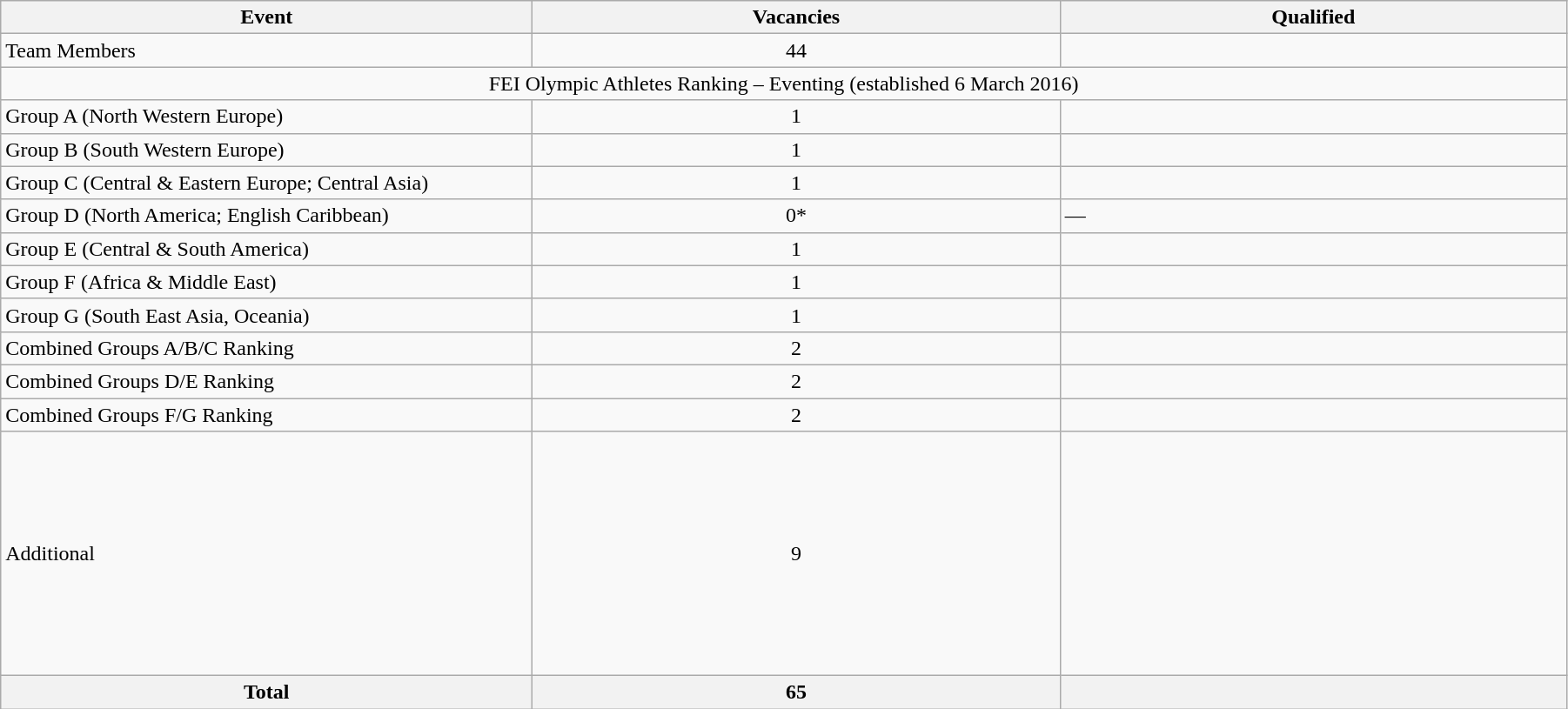<table class="wikitable" width=95%>
<tr>
<th scope="col" width="400">Event</th>
<th>Vacancies</th>
<th>Qualified</th>
</tr>
<tr>
<td>Team Members</td>
<td align="center">44</td>
<td></td>
</tr>
<tr>
<td align="center" colspan="3">FEI Olympic Athletes Ranking – Eventing (established 6 March 2016)</td>
</tr>
<tr>
<td>Group A (North Western Europe)</td>
<td align="center">1</td>
<td></td>
</tr>
<tr>
<td>Group B (South Western Europe)</td>
<td align="center">1</td>
<td></td>
</tr>
<tr>
<td>Group C (Central & Eastern Europe; Central Asia)</td>
<td align="center">1</td>
<td></td>
</tr>
<tr>
<td>Group D (North America; English Caribbean)</td>
<td align="center">0*</td>
<td>—</td>
</tr>
<tr>
<td>Group E (Central & South America)</td>
<td align="center">1</td>
<td></td>
</tr>
<tr>
<td>Group F (Africa & Middle East)</td>
<td align="center">1</td>
<td></td>
</tr>
<tr>
<td>Group G (South East Asia, Oceania)</td>
<td align="center">1</td>
<td></td>
</tr>
<tr>
<td>Combined Groups A/B/C Ranking</td>
<td align="center">2</td>
<td><s></s><br></td>
</tr>
<tr>
<td>Combined Groups D/E Ranking</td>
<td align="center">2</td>
<td><br></td>
</tr>
<tr>
<td>Combined Groups F/G Ranking</td>
<td align="center">2</td>
<td><br></td>
</tr>
<tr>
<td>Additional</td>
<td align="center">9</td>
<td><br><br><br><br><br><br><br><br><s></s><br><br></td>
</tr>
<tr>
<th>Total</th>
<th>65</th>
<th></th>
</tr>
</table>
